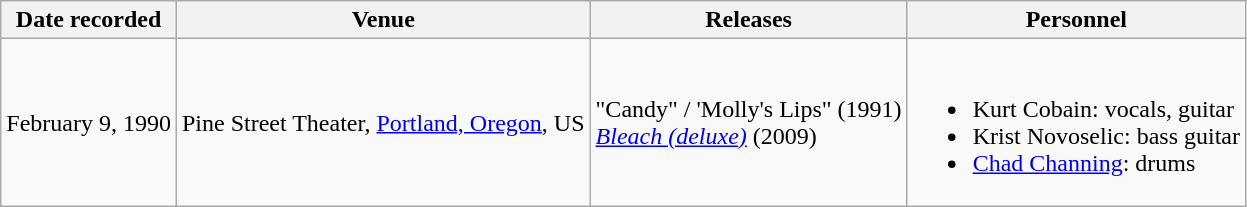<table class="wikitable">
<tr>
<th>Date recorded</th>
<th>Venue</th>
<th>Releases</th>
<th>Personnel</th>
</tr>
<tr>
<td>February 9, 1990</td>
<td>Pine Street Theater, <a href='#'>Portland, Oregon</a>, US</td>
<td>"Candy" / 'Molly's Lips" (1991)<br><em><a href='#'>Bleach (deluxe)</a></em> (2009)</td>
<td><br><ul><li>Kurt Cobain: vocals, guitar</li><li>Krist Novoselic: bass guitar</li><li><a href='#'>Chad Channing</a>: drums</li></ul></td>
</tr>
</table>
